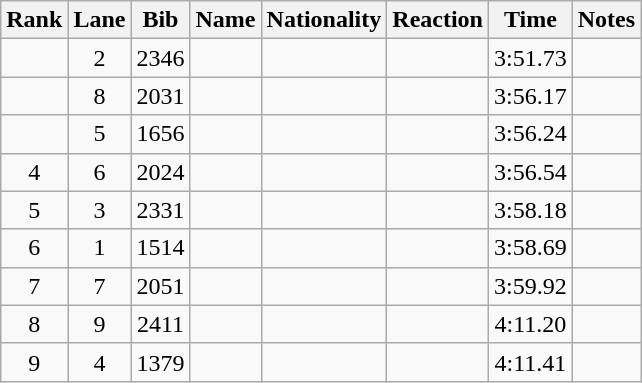<table class="wikitable sortable" style="text-align:center">
<tr>
<th>Rank</th>
<th>Lane</th>
<th>Bib</th>
<th>Name</th>
<th>Nationality</th>
<th>Reaction</th>
<th>Time</th>
<th>Notes</th>
</tr>
<tr>
<td></td>
<td>2</td>
<td>2346</td>
<td align=left></td>
<td align=left></td>
<td></td>
<td>3:51.73</td>
<td></td>
</tr>
<tr>
<td></td>
<td>8</td>
<td>2031</td>
<td align=left></td>
<td align=left></td>
<td></td>
<td>3:56.17</td>
<td></td>
</tr>
<tr>
<td></td>
<td>5</td>
<td>1656</td>
<td align=left></td>
<td align=left></td>
<td></td>
<td>3:56.24</td>
<td></td>
</tr>
<tr>
<td>4</td>
<td>6</td>
<td>2024</td>
<td align=left></td>
<td align=left></td>
<td></td>
<td>3:56.54</td>
<td></td>
</tr>
<tr>
<td>5</td>
<td>3</td>
<td>2331</td>
<td align=left></td>
<td align=left></td>
<td></td>
<td>3:58.18</td>
<td></td>
</tr>
<tr>
<td>6</td>
<td>1</td>
<td>1514</td>
<td align=left></td>
<td align=left></td>
<td></td>
<td>3:58.69</td>
<td></td>
</tr>
<tr>
<td>7</td>
<td>7</td>
<td>2051</td>
<td align=left></td>
<td align=left></td>
<td></td>
<td>3:59.92</td>
<td></td>
</tr>
<tr>
<td>8</td>
<td>9</td>
<td>2411</td>
<td align=left></td>
<td align=left></td>
<td></td>
<td>4:11.20</td>
<td></td>
</tr>
<tr>
<td>9</td>
<td>4</td>
<td>1379</td>
<td align=left></td>
<td align=left></td>
<td></td>
<td>4:11.41</td>
<td></td>
</tr>
</table>
